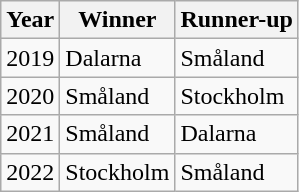<table class="wikitable">
<tr>
<th>Year</th>
<th>Winner</th>
<th>Runner-up</th>
</tr>
<tr>
<td>2019</td>
<td>Dalarna</td>
<td>Småland</td>
</tr>
<tr>
<td>2020</td>
<td>Småland</td>
<td>Stockholm</td>
</tr>
<tr>
<td>2021</td>
<td>Småland</td>
<td>Dalarna</td>
</tr>
<tr>
<td>2022</td>
<td>Stockholm</td>
<td>Småland</td>
</tr>
</table>
